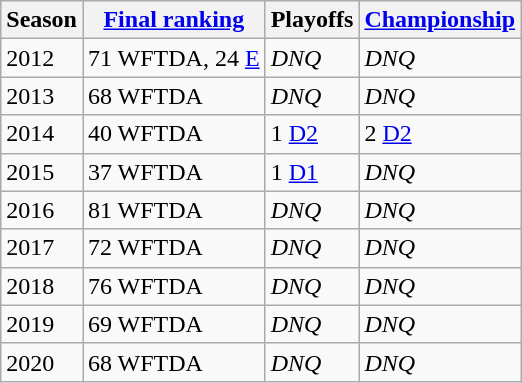<table class="wikitable sortable">
<tr>
<th>Season</th>
<th><a href='#'>Final ranking</a></th>
<th>Playoffs</th>
<th><a href='#'>Championship</a></th>
</tr>
<tr>
<td>2012</td>
<td>71 WFTDA, 24 <a href='#'>E</a></td>
<td><em>DNQ</em></td>
<td><em>DNQ</em></td>
</tr>
<tr>
<td>2013</td>
<td>68 WFTDA</td>
<td><em>DNQ</em></td>
<td><em>DNQ</em></td>
</tr>
<tr>
<td>2014</td>
<td>40 WFTDA</td>
<td>1 <a href='#'>D2</a></td>
<td>2 <a href='#'>D2</a></td>
</tr>
<tr>
<td>2015</td>
<td>37 WFTDA</td>
<td>1 <a href='#'>D1</a></td>
<td><em>DNQ</em></td>
</tr>
<tr>
<td>2016</td>
<td>81 WFTDA</td>
<td><em>DNQ</em></td>
<td><em>DNQ</em></td>
</tr>
<tr>
<td>2017</td>
<td>72 WFTDA</td>
<td><em>DNQ</em></td>
<td><em>DNQ</em></td>
</tr>
<tr>
<td>2018</td>
<td>76 WFTDA</td>
<td><em>DNQ</em></td>
<td><em>DNQ</em></td>
</tr>
<tr>
<td>2019</td>
<td>69 WFTDA</td>
<td><em>DNQ</em></td>
<td><em>DNQ</em></td>
</tr>
<tr>
<td>2020</td>
<td>68 WFTDA</td>
<td><em>DNQ</em></td>
<td><em>DNQ</em></td>
</tr>
</table>
